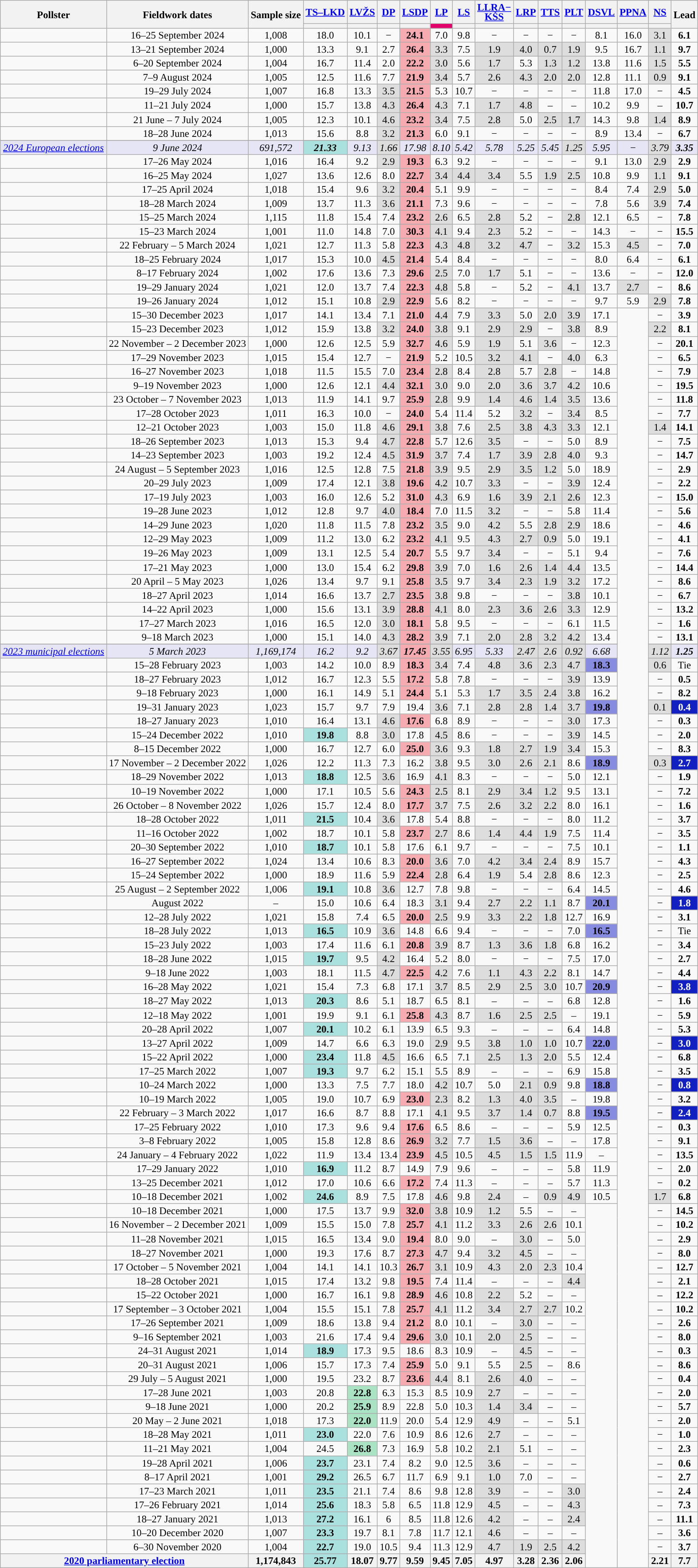<table class="wikitable" style="text-align:center;font-size:95%;line-height:14px;">
<tr>
<th rowspan=2>Pollster</th>
<th rowspan=2>Fieldwork dates</th>
<th class="unsortable" rowspan=2>Sample size</th>
<th class="unsortable"><a href='#'>TS–LKD</a></th>
<th class="unsortable"><a href='#'>LVŽS</a></th>
<th class="unsortable"><a href='#'>DP</a></th>
<th class="unsortable"><a href='#'>LSDP</a></th>
<th class="unsortable"><a href='#'>LP</a></th>
<th class="unsortable"><a href='#'>LS</a></th>
<th class="unsortable"><a href='#'>LLRA−<br>KŠS</a></th>
<th class="unsortable"><a href='#'>LRP</a></th>
<th class="unsortable"><a href='#'>TTS</a></th>
<th class="unsortable"><a href='#'>PLT</a></th>
<th class="unsortable"><a href='#'>DSVL</a></th>
<th class="unsortable"><a href='#'>PPNA</a></th>
<th class="unsortable"><a href='#'>NS</a></th>
<th class="unsortable" rowspan=2>Lead</th>
</tr>
<tr>
<th style="background:"></th>
<th style="background:"></th>
<th style="background:"></th>
<th style="background:"></th>
<th style="background:#E3006B;"></th>
<th style="background:"></th>
<th style="background:"></th>
<th style="background:"></th>
<th style="background:"></th>
<th style="background:"></th>
<th style="background:"></th>
<th style="background-color: "></th>
<th style="background-color: "></th>
</tr>
<tr>
<td></td>
<td>16–25 September 2024</td>
<td>1,008</td>
<td>18.0</td>
<td>10.1</td>
<td>−</td>
<td style="background:#F5ABB0"><strong>24.1</strong></td>
<td>7.0</td>
<td>9.8</td>
<td>−</td>
<td>−</td>
<td>−</td>
<td>−</td>
<td>8.1</td>
<td>16.0</td>
<td style="background:#DDDDDD">3.1</td>
<td style="background:"><strong>6.1</strong></td>
</tr>
<tr>
<td></td>
<td>13–21 September 2024</td>
<td>1,000</td>
<td>13.3</td>
<td>9.1</td>
<td>2.7</td>
<td style="background:#F5ABB0"><strong>26.4</strong></td>
<td style="background:#DDDDDD">3.3</td>
<td>7.5</td>
<td style="background:#DDDDDD">1.9</td>
<td style="background:#DDDDDD">4.0</td>
<td style="background:#DDDDDD">0.7</td>
<td style="background:#DDDDDD">1.9</td>
<td>9.5</td>
<td>16.7</td>
<td style="background:#DDDDDD">1.1</td>
<td style="background:"><strong>9.7</strong></td>
</tr>
<tr>
<td></td>
<td>6–20 September 2024</td>
<td>1,004</td>
<td>16.7</td>
<td>11.4</td>
<td>2.0</td>
<td style="background:#F5ABB0"><strong>22.2</strong></td>
<td style="background:#DDDDDD">3.0</td>
<td>5.6</td>
<td style="background:#DDDDDD">1.7</td>
<td>5.3</td>
<td style="background:#DDDDDD">1.3</td>
<td style="background:#DDDDDD">1.2</td>
<td>13.8</td>
<td>11.6</td>
<td style="background:#DDDDDD">1.5</td>
<td style="background:"><strong>5.5</strong></td>
</tr>
<tr>
<td></td>
<td>7–9 August 2024</td>
<td>1,005</td>
<td>12.5</td>
<td>11.6</td>
<td>7.7</td>
<td style="background:#F5ABB0"><strong>21.9</strong></td>
<td style="background:#DDDDDD">3.4</td>
<td>5.7</td>
<td style="background:#DDDDDD">2.6</td>
<td style="background:#DDDDDD">4.3</td>
<td style="background:#DDDDDD">2.0</td>
<td style="background:#DDDDDD">2.0</td>
<td>12.8</td>
<td>11.1</td>
<td style="background:#DDDDDD">0.9</td>
<td style="background:"><strong>9.1</strong></td>
</tr>
<tr>
<td></td>
<td>19–29 July 2024</td>
<td>1,007</td>
<td>16.8</td>
<td>13.3</td>
<td style="background:#DDDDDD">3.5</td>
<td style="background:#F5ABB0"><strong>21.5</strong></td>
<td>5.3</td>
<td>10.7</td>
<td>−</td>
<td>−</td>
<td>−</td>
<td>−</td>
<td>11.8</td>
<td>17.0</td>
<td>−</td>
<td style="background:"><strong>4.5</strong></td>
</tr>
<tr>
<td></td>
<td>11–21 July 2024</td>
<td>1,000</td>
<td>15.7</td>
<td>13.8</td>
<td style="background:#DDDDDD">4.3</td>
<td style="background:#F5ABB0"><strong>26.4</strong></td>
<td style="background:#DDDDDD">4.3</td>
<td>7.1</td>
<td style="background:#DDDDDD">1.7</td>
<td style="background:#DDDDDD">4.8</td>
<td>–</td>
<td>–</td>
<td>10.2</td>
<td>9.9</td>
<td>–</td>
<td style="background:"><strong>10.7</strong></td>
</tr>
<tr>
<td></td>
<td>21 June – 7 July 2024</td>
<td>1,005</td>
<td>12.3</td>
<td>10.1</td>
<td style="background:#DDDDDD">4.6</td>
<td style="background:#F5ABB0"><strong>23.2</strong></td>
<td style="background:#DDDDDD">3.4</td>
<td>7.5</td>
<td style="background:#DDDDDD">2.8</td>
<td>5.0</td>
<td style="background:#DDDDDD">2.5</td>
<td style="background:#DDDDDD">1.7</td>
<td>14.3</td>
<td>9.8</td>
<td style="background:#DDDDDD">1.4</td>
<td style="background:"><strong>8.9</strong></td>
</tr>
<tr>
<td></td>
<td>18–28 June 2024</td>
<td>1,013</td>
<td>15.6</td>
<td>8.8</td>
<td style="background:#DDDDDD">3.2</td>
<td style="background:#F5ABB0"><strong>21.3</strong></td>
<td>6.0</td>
<td>9.1</td>
<td>−</td>
<td>−</td>
<td>−</td>
<td>−</td>
<td>8.9</td>
<td>13.4</td>
<td>−</td>
<td style="background:"><strong>6.7</strong></td>
</tr>
<tr>
</tr>
<tr style="background:#E5E5F5;font-style:italic;">
<td><a href='#'>2024 European elections</a></td>
<td>9 June 2024</td>
<td>691,572</td>
<td style="background:#AAE1DE"><strong>21.33</strong></td>
<td>9.13</td>
<td style="background:#DDDDDD">1.66</td>
<td>17.98</td>
<td>8.10</td>
<td>5.42</td>
<td>5.78</td>
<td>5.25</td>
<td>5.45</td>
<td style="background:#DDDDDD">1.25</td>
<td>5.95</td>
<td>−</td>
<td style="background:#DDDDDD">3.79</td>
<td style="background:"><strong>3.35</strong></td>
</tr>
<tr>
<td></td>
<td>17–26 May 2024</td>
<td>1,016</td>
<td>16.4</td>
<td>9.2</td>
<td style="background:#DDDDDD">2.9</td>
<td style="background:#F5ABB0"><strong>19.3</strong></td>
<td>6.3</td>
<td>9.2</td>
<td>−</td>
<td>−</td>
<td>−</td>
<td>−</td>
<td>9.1</td>
<td>13.0</td>
<td style="background:#DDDDDD">2.9</td>
<td style="background:"><strong>2.9</strong></td>
</tr>
<tr>
<td></td>
<td>16–25 May 2024</td>
<td>1,027</td>
<td>13.6</td>
<td>12.6</td>
<td>8.0</td>
<td style="background:#F5ABB0"><strong>22.7</strong></td>
<td style="background:#DDDDDD">3.4</td>
<td style="background:#DDDDDD">4.4</td>
<td style="background:#DDDDDD">3.4</td>
<td>5.5</td>
<td style="background:#DDDDDD">1.9</td>
<td style="background:#DDDDDD">2.5</td>
<td>10.8</td>
<td>9.9</td>
<td style="background:#DDDDDD">1.1</td>
<td style="background:"><strong>9.1</strong></td>
</tr>
<tr>
<td></td>
<td>17–25 April 2024</td>
<td>1,018</td>
<td>15.4</td>
<td>9.6</td>
<td style="background:#DDDDDD">3.2</td>
<td style="background:#F5ABB0"><strong>20.4</strong></td>
<td>5.1</td>
<td>9.9</td>
<td>−</td>
<td>−</td>
<td>−</td>
<td>−</td>
<td>8.4</td>
<td>7.4</td>
<td style="background:#DDDDDD">2.9</td>
<td style="background:"><strong>5.0</strong></td>
</tr>
<tr>
<td></td>
<td>18–28 March 2024</td>
<td>1,009</td>
<td>13.7</td>
<td>11.3</td>
<td style="background:#DDDDDD">3.6</td>
<td style="background:#F5ABB0"><strong>21.1</strong></td>
<td>7.3</td>
<td>9.6</td>
<td>−</td>
<td>−</td>
<td>−</td>
<td>−</td>
<td>7.8</td>
<td>5.6</td>
<td style="background:#DDDDDD">3.9</td>
<td style="background:"><strong>7.4</strong></td>
</tr>
<tr>
<td></td>
<td>15–25 March 2024</td>
<td>1,115</td>
<td>11.8</td>
<td>15.4</td>
<td>7.4</td>
<td style="background:#F5ABB0"><strong>23.2</strong></td>
<td style="background:#DDDDDD">2.6</td>
<td>6.5</td>
<td style="background:#DDDDDD">2.8</td>
<td>5.2</td>
<td>−</td>
<td style="background:#DDDDDD">2.8</td>
<td>12.1</td>
<td>6.5</td>
<td>−</td>
<td style="background:"><strong>7.8</strong></td>
</tr>
<tr>
<td></td>
<td>15–23 March 2024</td>
<td>1,001</td>
<td>11.0</td>
<td>14.8</td>
<td>7.0</td>
<td style="background:#F5ABB0"><strong>30.3</strong></td>
<td style="background:#DDDDDD">4.1</td>
<td>9.4</td>
<td style="background:#DDDDDD">2.3</td>
<td>5.2</td>
<td>−</td>
<td>−</td>
<td>14.3</td>
<td>−</td>
<td>−</td>
<td style="background:"><strong>15.5</strong></td>
</tr>
<tr>
<td></td>
<td>22 February – 5 March 2024</td>
<td>1,021</td>
<td>12.7</td>
<td>11.3</td>
<td>5.8</td>
<td style="background:#F5ABB0"><strong>22.3</strong></td>
<td style="background:#DDDDDD">4.3</td>
<td style="background:#DDDDDD">4.8</td>
<td style="background:#DDDDDD">3.2</td>
<td style="background:#DDDDDD">4.7</td>
<td>−</td>
<td style="background:#DDDDDD">3.2</td>
<td>15.3</td>
<td style="background:#DDDDDD">4.5</td>
<td>−</td>
<td style="background:"><strong>7.0</strong></td>
</tr>
<tr>
<td></td>
<td>18–25 February 2024</td>
<td>1,017</td>
<td>15.3</td>
<td>10.0</td>
<td style="background:#DDDDDD">4.5</td>
<td style="background:#F5ABB0"><strong>21.4</strong></td>
<td>5.4</td>
<td>8.4</td>
<td>−</td>
<td>−</td>
<td>−</td>
<td>−</td>
<td>8.0</td>
<td>6.4</td>
<td>−</td>
<td style="background:"><strong>6.1</strong></td>
</tr>
<tr>
<td></td>
<td>8–17 February 2024</td>
<td>1,002</td>
<td>17.6</td>
<td>13.6</td>
<td>7.3</td>
<td style="background:#F5ABB0"><strong>29.6</strong></td>
<td style="background:#DDDDDD">2.5</td>
<td>7.0</td>
<td style="background:#DDDDDD">1.7</td>
<td>5.1</td>
<td>−</td>
<td>−</td>
<td>13.6</td>
<td>−</td>
<td>−</td>
<td style="background:"><strong>12.0</strong></td>
</tr>
<tr>
<td></td>
<td>19–29 January 2024</td>
<td>1,021</td>
<td>12.0</td>
<td>13.7</td>
<td>7.4</td>
<td style="background:#F5ABB0"><strong>22.3</strong></td>
<td style="background:#DDDDDD">4.8</td>
<td>5.8</td>
<td>−</td>
<td>5.2</td>
<td>−</td>
<td style="background:#DDDDDD">4.1</td>
<td>13.7</td>
<td style="background:#DDDDDD">2.7</td>
<td>−</td>
<td style="background:"><strong>8.6</strong></td>
</tr>
<tr>
<td></td>
<td>19–26 January 2024</td>
<td>1,012</td>
<td>15.1</td>
<td>10.8</td>
<td style="background:#DDDDDD">2.9</td>
<td style="background:#F5ABB0"><strong>22.9</strong></td>
<td>5.6</td>
<td>8.2</td>
<td>−</td>
<td>−</td>
<td>−</td>
<td>−</td>
<td>9.7</td>
<td>5.9</td>
<td style="background:#DDDDDD">2.9</td>
<td style="background:"><strong>7.8</strong></td>
</tr>
<tr>
<td></td>
<td>15–30 December 2023</td>
<td>1,017</td>
<td>14.1</td>
<td>13.4</td>
<td>7.1</td>
<td style="background:#F5ABB0"><strong>21.0</strong></td>
<td style="background:#DDDDDD">4.4</td>
<td>7.9</td>
<td style="background:#DDDDDD">3.3</td>
<td>5.0</td>
<td style="background:#DDDDDD">2.0</td>
<td style="background:#DDDDDD">3.9</td>
<td>17.1</td>
<td rowspan="91"></td>
<td>−</td>
<td style="background:"><strong>3.9</strong></td>
</tr>
<tr>
<td></td>
<td>15–23 December 2023</td>
<td>1,012</td>
<td>15.9</td>
<td>13.8</td>
<td style="background:#DDDDDD">3.2</td>
<td style="background:#F5ABB0"><strong>24.0</strong></td>
<td style="background:#DDDDDD">3.8</td>
<td>9.1</td>
<td style="background:#DDDDDD">2.9</td>
<td style="background:#DDDDDD">2.9</td>
<td>−</td>
<td style="background:#DDDDDD">3.8</td>
<td>8.9</td>
<td style="background:#DDDDDD">2.2</td>
<td style="background:"><strong>8.1</strong></td>
</tr>
<tr>
<td></td>
<td>22 November – 2 December 2023</td>
<td>1,000</td>
<td>12.6</td>
<td>12.5</td>
<td>5.9</td>
<td style="background:#F5ABB0"><strong>32.7</strong></td>
<td style="background:#DDDDDD">4.6</td>
<td>5.9</td>
<td style="background:#DDDDDD">1.9</td>
<td>5.1</td>
<td style="background:#DDDDDD">3.6</td>
<td>−</td>
<td>12.3</td>
<td>−</td>
<td style="background:"><strong>20.1</strong></td>
</tr>
<tr>
<td></td>
<td>17–29 November 2023</td>
<td>1,015</td>
<td>15.4</td>
<td>12.7</td>
<td>−</td>
<td style="background:#F5ABB0"><strong>21.9</strong></td>
<td>5.2</td>
<td>10.5</td>
<td style="background:#DDDDDD">3.2</td>
<td style="background:#DDDDDD">4.1</td>
<td>−</td>
<td style="background:#DDDDDD">4.0</td>
<td>6.3</td>
<td>−</td>
<td style="background:"><strong>6.5</strong></td>
</tr>
<tr>
<td></td>
<td>16–27 November 2023</td>
<td>1,018</td>
<td>11.5</td>
<td>15.5</td>
<td>7.0</td>
<td style="background:#F5ABB0"><strong>23.4</strong></td>
<td style="background:#DDDDDD">2.8</td>
<td>8.4</td>
<td style="background:#DDDDDD">2.8</td>
<td>5.7</td>
<td style="background:#DDDDDD">2.8</td>
<td>−</td>
<td>14.8</td>
<td>−</td>
<td style="background:"><strong>7.9</strong></td>
</tr>
<tr>
<td></td>
<td>9–19 November 2023</td>
<td>1,000</td>
<td>12.6</td>
<td>12.1</td>
<td style="background:#DDDDDD">4.4</td>
<td style="background:#F5ABB0"><strong>32.1</strong></td>
<td style="background:#DDDDDD">3.0</td>
<td>9.0</td>
<td style="background:#DDDDDD">2.0</td>
<td style="background:#DDDDDD">3.6</td>
<td style="background:#DDDDDD">3.7</td>
<td style="background:#DDDDDD">4.2</td>
<td>10.6</td>
<td>−</td>
<td style="background:"><strong>19.5</strong></td>
</tr>
<tr>
<td></td>
<td>23 October – 7 November 2023</td>
<td>1,013</td>
<td>11.9</td>
<td>14.1</td>
<td>9.7</td>
<td style="background:#F5ABB0"><strong>25.9</strong></td>
<td style="background:#DDDDDD">2.8</td>
<td>9.9</td>
<td style="background:#DDDDDD">1.4</td>
<td style="background:#DDDDDD">4.6</td>
<td style="background:#DDDDDD">1.4</td>
<td style="background:#DDDDDD">3.5</td>
<td>13.6</td>
<td>−</td>
<td style="background:"><strong>11.8</strong></td>
</tr>
<tr>
<td></td>
<td>17–28 October 2023</td>
<td>1,011</td>
<td>16.3</td>
<td>10.0</td>
<td>−</td>
<td style="background:#F5ABB0"><strong>24.0</strong></td>
<td>5.4</td>
<td>11.4</td>
<td>5.2</td>
<td style="background:#DDDDDD">3.2</td>
<td>−</td>
<td style="background:#DDDDDD">3.4</td>
<td>8.5</td>
<td>−</td>
<td style="background:"><strong>7.7</strong></td>
</tr>
<tr>
<td></td>
<td>12–21 October 2023</td>
<td>1,003</td>
<td>15.0</td>
<td>11.8</td>
<td style="background:#DDDDDD">4.6</td>
<td style="background:#F5ABB0"><strong>29.1</strong></td>
<td style="background:#DDDDDD">3.8</td>
<td>7.6</td>
<td style="background:#DDDDDD">2.5</td>
<td style="background:#DDDDDD">3.8</td>
<td style="background:#DDDDDD">4.3</td>
<td style="background:#DDDDDD">3.3</td>
<td>12.1</td>
<td style="background:#DDDDDD">1.4</td>
<td style="background:"><strong>14.1</strong></td>
</tr>
<tr>
<td></td>
<td>18–26 September 2023</td>
<td>1,013</td>
<td>15.3</td>
<td>9.4</td>
<td style="background:#DDDDDD">4.7</td>
<td style="background:#F5ABB0"><strong>22.8</strong></td>
<td>5.7</td>
<td>12.6</td>
<td style="background:#DDDDDD">3.5</td>
<td>−</td>
<td>−</td>
<td>5.0</td>
<td>8.9</td>
<td>−</td>
<td style="background:"><strong>7.5</strong></td>
</tr>
<tr>
<td></td>
<td>14–23 September 2023</td>
<td>1,003</td>
<td>19.2</td>
<td>12.4</td>
<td style="background:#DDDDDD">4.5</td>
<td style="background:#F5ABB0"><strong>31.9</strong></td>
<td style="background:#DDDDDD">3.7</td>
<td>7.4</td>
<td style="background:#DDDDDD">1.7</td>
<td style="background:#DDDDDD">3.9</td>
<td style="background:#DDDDDD">2.8</td>
<td style="background:#DDDDDD">4.0</td>
<td>9.3</td>
<td>−</td>
<td style="background:"><strong>14.7</strong></td>
</tr>
<tr>
<td></td>
<td>24 August – 5 September 2023</td>
<td>1,016</td>
<td>12.5</td>
<td>12.8</td>
<td>7.5</td>
<td style="background:#F5ABB0"><strong>21.8</strong></td>
<td style="background:#DDDDDD">3.9</td>
<td>9.5</td>
<td style="background:#DDDDDD">2.9</td>
<td style="background:#DDDDDD">3.5</td>
<td style="background:#DDDDDD">1.2</td>
<td>5.0</td>
<td>18.9</td>
<td>−</td>
<td style="background:"><strong>2.9</strong></td>
</tr>
<tr>
<td></td>
<td>20–29 July 2023</td>
<td>1,009</td>
<td>17.4</td>
<td>12.1</td>
<td style="background:#DDDDDD">3.8</td>
<td style="background:#F5ABB0"><strong>19.6</strong></td>
<td style="background:#DDDDDD">4.2</td>
<td>10.7</td>
<td style="background:#DDDDDD">3.3</td>
<td>−</td>
<td>−</td>
<td style="background:#DDDDDD">3.9</td>
<td>12.4</td>
<td>−</td>
<td style="background:"><strong>2.2</strong></td>
</tr>
<tr>
<td></td>
<td>17–19 July 2023</td>
<td>1,003</td>
<td>16.0</td>
<td>12.6</td>
<td>5.2</td>
<td style="background:#F5ABB0"><strong>31.0</strong></td>
<td style="background:#DDDDDD">4.3</td>
<td>6.9</td>
<td style="background:#DDDDDD">1.6</td>
<td style="background:#DDDDDD">3.9</td>
<td style="background:#DDDDDD">2.1</td>
<td style="background:#DDDDDD">2.6</td>
<td>12.3</td>
<td>−</td>
<td style="background:"><strong>15.0</strong></td>
</tr>
<tr>
<td></td>
<td>19–28 June 2023</td>
<td>1,012</td>
<td>12.8</td>
<td>9.7</td>
<td style="background:#DDDDDD">4.0</td>
<td style="background:#F5ABB0"><strong>18.4</strong></td>
<td>7.0</td>
<td>11.5</td>
<td style="background:#DDDDDD">3.2</td>
<td>−</td>
<td>−</td>
<td>5.8</td>
<td>11.4</td>
<td>−</td>
<td style="background:"><strong>5.6</strong></td>
</tr>
<tr>
<td></td>
<td>14–29 June 2023</td>
<td>1,020</td>
<td>11.8</td>
<td>11.5</td>
<td>7.8</td>
<td style="background:#F5ABB0"><strong>23.2</strong></td>
<td style="background:#DDDDDD">3.5</td>
<td>9.0</td>
<td style="background:#DDDDDD">4.2</td>
<td>5.5</td>
<td style="background:#DDDDDD">2.8</td>
<td style="background:#DDDDDD">2.9</td>
<td>18.6</td>
<td>−</td>
<td style="background:"><strong>4.6</strong></td>
</tr>
<tr>
<td></td>
<td>12–29 May 2023</td>
<td>1,009</td>
<td>11.2</td>
<td>13.0</td>
<td>6.2</td>
<td style="background:#F5ABB0"><strong>23.2</strong></td>
<td style="background:#DDDDDD">4.1</td>
<td>9.5</td>
<td style="background:#DDDDDD">4.3</td>
<td style="background:#DDDDDD">2.7</td>
<td style="background:#DDDDDD">0.9</td>
<td>5.0</td>
<td>19.1</td>
<td>−</td>
<td style="background:"><strong>4.1</strong></td>
</tr>
<tr>
<td></td>
<td>19–26 May 2023</td>
<td>1,009</td>
<td>13.1</td>
<td>12.5</td>
<td>5.4</td>
<td style="background:#F5ABB0"><strong>20.7</strong></td>
<td>5.5</td>
<td>9.7</td>
<td style="background:#DDDDDD">3.4</td>
<td>−</td>
<td>−</td>
<td>5.1</td>
<td>9.4</td>
<td>−</td>
<td style="background:"><strong>7.6</strong></td>
</tr>
<tr>
<td></td>
<td>17–21 May 2023</td>
<td>1,000</td>
<td>13.0</td>
<td>15.4</td>
<td>6.2</td>
<td style="background:#F5ABB0"><strong>29.8</strong></td>
<td style="background:#DDDDDD">3.9</td>
<td>7.0</td>
<td style="background:#DDDDDD">1.6</td>
<td style="background:#DDDDDD">2.6</td>
<td style="background:#DDDDDD">1.4</td>
<td style="background:#DDDDDD">4.4</td>
<td>13.5</td>
<td>−</td>
<td style="background:"><strong>14.4</strong></td>
</tr>
<tr>
<td></td>
<td>20 April – 5 May 2023</td>
<td>1,026</td>
<td>13.4</td>
<td>9.7</td>
<td>9.1</td>
<td style="background:#F5ABB0"><strong>25.8</strong></td>
<td style="background:#DDDDDD">3.5</td>
<td>9.7</td>
<td style="background:#DDDDDD">3.4</td>
<td style="background:#DDDDDD">2.3</td>
<td style="background:#DDDDDD">1.9</td>
<td style="background:#DDDDDD">3.2</td>
<td>17.2</td>
<td>−</td>
<td style="background:"><strong>8.6</strong></td>
</tr>
<tr>
<td></td>
<td>18–27 April 2023</td>
<td>1,014</td>
<td>16.6</td>
<td>13.7</td>
<td style="background:#DDDDDD">2.7</td>
<td style="background:#F5ABB0"><strong>23.5</strong></td>
<td style="background:#DDDDDD">3.8</td>
<td>9.8</td>
<td>−</td>
<td>−</td>
<td>−</td>
<td style="background:#DDDDDD">3.8</td>
<td>10.1</td>
<td>−</td>
<td style="background:"><strong>6.7</strong></td>
</tr>
<tr>
<td></td>
<td>14–22 April 2023</td>
<td>1,000</td>
<td>15.6</td>
<td>13.1</td>
<td style="background:#DDDDDD">3.9</td>
<td style="background:#F5ABB0"><strong>28.8</strong></td>
<td style="background:#DDDDDD">4.1</td>
<td>8.0</td>
<td style="background:#DDDDDD">2.3</td>
<td style="background:#DDDDDD">3.6</td>
<td style="background:#DDDDDD">2.6</td>
<td style="background:#DDDDDD">3.3</td>
<td>12.9</td>
<td>−</td>
<td style="background:"><strong>13.2</strong></td>
</tr>
<tr>
<td></td>
<td>17–27 March 2023</td>
<td>1,016</td>
<td>16.5</td>
<td>12.0</td>
<td style="background:#DDDDDD">3.0</td>
<td style="background:#F5ABB0"><strong>18.1</strong></td>
<td>5.8</td>
<td>9.5</td>
<td>−</td>
<td>−</td>
<td>−</td>
<td>6.1</td>
<td>11.5</td>
<td>−</td>
<td style="background:"><strong>1.6</strong></td>
</tr>
<tr>
<td></td>
<td>9–18 March 2023</td>
<td>1,000</td>
<td>15.1</td>
<td>14.0</td>
<td style="background:#DDDDDD">4.3</td>
<td style="background:#F5ABB0"><strong>28.2</strong></td>
<td style="background:#DDDDDD">3.9</td>
<td>7.1</td>
<td style="background:#DDDDDD">2.0</td>
<td style="background:#DDDDDD">2.8</td>
<td style="background:#DDDDDD">3.2</td>
<td style="background:#DDDDDD">4.2</td>
<td>13.4</td>
<td>−</td>
<td style="background:"><strong>13.1</strong></td>
</tr>
<tr>
</tr>
<tr style="background:#E5E5F5;font-style:italic;">
<td><a href='#'>2023 municipal elections</a></td>
<td>5 March 2023</td>
<td>1,169,174</td>
<td>16.2</td>
<td>9.2</td>
<td style="background:#DDDDDD">3.67</td>
<td style="background:#F5ABB0"><strong>17.45</strong></td>
<td style="background:#DDDDDD">3.55</td>
<td>6.95</td>
<td>5.33</td>
<td style="background:#DDDDDD">2.47</td>
<td style="background:#DDDDDD">2.6</td>
<td style="background:#DDDDDD">0.92</td>
<td>6.68</td>
<td style="background:#DDDDDD">1.12</td>
<td style="background:"><strong>1.25</strong></td>
</tr>
<tr>
<td></td>
<td>15–28 February 2023</td>
<td>1,003</td>
<td>14.2</td>
<td>10.0</td>
<td>8.9</td>
<td style="background:#F5ABB0"><strong>18.3</strong></td>
<td style="background:#DDDDDD">3.4</td>
<td>7.4</td>
<td style="background:#DDDDDD">4.8</td>
<td style="background:#DDDDDD">3.6</td>
<td style="background:#DDDDDD">2.3</td>
<td style="background:#DDDDDD">4.7</td>
<td style="background:#888ce1"><strong>18.3</strong></td>
<td style="background:#DDDDDD">0.6</td>
<td data-sort-value="0">Tie</td>
</tr>
<tr>
<td></td>
<td>18–27 February 2023</td>
<td>1,012</td>
<td>16.7</td>
<td>12.3</td>
<td>5.5</td>
<td style="background:#F5ABB0"><strong>17.2</strong></td>
<td>5.8</td>
<td>7.8</td>
<td>−</td>
<td>−</td>
<td>−</td>
<td style="background:#DDDDDD">3.9</td>
<td>13.9</td>
<td>−</td>
<td style="background:"><strong>0.5</strong></td>
</tr>
<tr>
<td></td>
<td>9–18 February 2023</td>
<td>1,000</td>
<td>16.1</td>
<td>14.9</td>
<td>5.1</td>
<td style="background:#F5ABB0"><strong>24.4</strong></td>
<td>5.1</td>
<td>5.3</td>
<td style="background:#DDDDDD">1.7</td>
<td style="background:#DDDDDD">3.5</td>
<td style="background:#DDDDDD">2.4</td>
<td style="background:#DDDDDD">3.8</td>
<td>16.2</td>
<td>−</td>
<td style="background:"><strong>8.2</strong></td>
</tr>
<tr>
<td></td>
<td>19–31 January 2023</td>
<td>1,023</td>
<td>15.7</td>
<td>9.7</td>
<td>7.9</td>
<td>19.4</td>
<td style="background:#DDDDDD">3.6</td>
<td>7.1</td>
<td style="background:#DDDDDD">2.8</td>
<td style="background:#DDDDDD">2.8</td>
<td style="background:#DDDDDD">1.4</td>
<td style="background:#DDDDDD">3.7</td>
<td style="background:#888ce1"><strong>19.8</strong></td>
<td style="background:#DDDDDD">0.1</td>
<td style="background:#121FC1; color:white"><strong>0.4</strong></td>
</tr>
<tr>
<td></td>
<td>18–27 January 2023</td>
<td>1,010</td>
<td>16.4</td>
<td>13.1</td>
<td style="background:#DDDDDD">4.6</td>
<td style="background:#F5ABB0"><strong>17.6</strong></td>
<td>6.8</td>
<td>8.9</td>
<td>−</td>
<td>−</td>
<td>−</td>
<td style="background:#DDDDDD">3.0</td>
<td>17.3</td>
<td>−</td>
<td style="background:"><strong>0.3</strong></td>
</tr>
<tr>
<td></td>
<td>15–24 December 2022</td>
<td>1,010</td>
<td style="background:#AAE1DE"><strong>19.8</strong></td>
<td>8.8</td>
<td style="background:#DDDDDD">3.0</td>
<td>17.8</td>
<td style="background:#DDDDDD">4.5</td>
<td>8.6</td>
<td>−</td>
<td>−</td>
<td>−</td>
<td style="background:#DDDDDD">3.9</td>
<td>14.5</td>
<td>−</td>
<td style="background:"><strong>2.0</strong></td>
</tr>
<tr>
<td></td>
<td>8–15 December 2022</td>
<td>1,000</td>
<td>16.7</td>
<td>12.7</td>
<td>6.0</td>
<td style="background:#F5ABB0"><strong>25.0</strong></td>
<td style="background:#DDDDDD">3.6</td>
<td>9.3</td>
<td style="background:#DDDDDD">1.8</td>
<td style="background:#DDDDDD">2.7</td>
<td style="background:#DDDDDD">1.9</td>
<td style="background:#DDDDDD">3.4</td>
<td>15.3</td>
<td>−</td>
<td style="background:"><strong>8.3</strong></td>
</tr>
<tr>
<td></td>
<td>17 November – 2 December 2022</td>
<td>1,026</td>
<td>12.2</td>
<td>11.3</td>
<td>7.3</td>
<td>16.2</td>
<td style="background:#DDDDDD">3.8</td>
<td>9.5</td>
<td style="background:#DDDDDD">3.0</td>
<td style="background:#DDDDDD">2.6</td>
<td style="background:#DDDDDD">2.1</td>
<td>8.6</td>
<td style="background:#888ce1"><strong>18.9</strong></td>
<td style="background:#DDDDDD">0.3</td>
<td style="background:#121FC1; color:white"><strong>2.7</strong></td>
</tr>
<tr>
<td></td>
<td>18–29 November 2022</td>
<td>1,013</td>
<td style="background:#AAE1DE"><strong>18.8</strong></td>
<td>12.5</td>
<td style="background:#DDDDDD">3.6</td>
<td>16.9</td>
<td style="background:#DDDDDD">4.1</td>
<td>8.3</td>
<td>−</td>
<td>−</td>
<td>−</td>
<td>5.0</td>
<td>12.1</td>
<td>−</td>
<td style="background:"><strong>1.9</strong></td>
</tr>
<tr>
<td></td>
<td>10–19 November 2022</td>
<td>1,000</td>
<td>17.1</td>
<td>10.5</td>
<td>5.6</td>
<td style="background:#F5ABB0"><strong>24.3</strong></td>
<td style="background:#DDDDDD">2.5</td>
<td>8.1</td>
<td style="background:#DDDDDD">2.9</td>
<td style="background:#DDDDDD">3.4</td>
<td style="background:#DDDDDD">1.2</td>
<td>9.5</td>
<td>13.1</td>
<td>−</td>
<td style="background:"><strong>7.2</strong></td>
</tr>
<tr>
<td></td>
<td>26 October – 8 November 2022</td>
<td>1,026</td>
<td>15.7</td>
<td>12.4</td>
<td>8.0</td>
<td style="background:#F5ABB0"><strong>17.7</strong></td>
<td style="background:#DDDDDD">3.7</td>
<td>7.5</td>
<td style="background:#DDDDDD">2.6</td>
<td style="background:#DDDDDD">3.2</td>
<td style="background:#DDDDDD">2.2</td>
<td>8.0</td>
<td>16.1</td>
<td>−</td>
<td style="background:"><strong>1.6</strong></td>
</tr>
<tr>
<td></td>
<td>18–28 October 2022</td>
<td>1,011</td>
<td style="background:#AAE1DE"><strong>21.5</strong></td>
<td>10.4</td>
<td style="background:#DDDDDD">3.6</td>
<td>17.8</td>
<td>5.4</td>
<td>8.8</td>
<td>−</td>
<td>−</td>
<td>−</td>
<td>8.0</td>
<td>11.2</td>
<td>−</td>
<td style="background:"><strong>3.7</strong></td>
</tr>
<tr>
<td></td>
<td>11–16 October 2022</td>
<td>1,002</td>
<td>18.7</td>
<td>10.1</td>
<td>5.8</td>
<td style="background:#F5ABB0"><strong>23.7</strong></td>
<td style="background:#DDDDDD">2.7</td>
<td>8.6</td>
<td style="background:#DDDDDD">1.4</td>
<td style="background:#DDDDDD">4.4</td>
<td style="background:#DDDDDD">1.9</td>
<td>7.5</td>
<td>11.4</td>
<td>−</td>
<td style="background:"><strong>3.5</strong></td>
</tr>
<tr>
<td></td>
<td>20–30 September 2022</td>
<td>1,010</td>
<td style="background:#AAE1DE"><strong>18.7</strong></td>
<td>10.1</td>
<td>5.8</td>
<td>17.6</td>
<td>6.1</td>
<td>9.7</td>
<td>−</td>
<td>−</td>
<td>−</td>
<td>7.5</td>
<td>10.1</td>
<td>−</td>
<td style="background:"><strong>1.1</strong></td>
</tr>
<tr>
<td></td>
<td>16–27 September 2022</td>
<td>1,024</td>
<td>13.4</td>
<td>10.6</td>
<td>8.3</td>
<td style="background:#F5ABB0"><strong>20.0</strong></td>
<td style="background:#DDDDDD">3.6</td>
<td>7.0</td>
<td style="background:#DDDDDD">4.2</td>
<td style="background:#DDDDDD">3.4</td>
<td style="background:#DDDDDD">2.4</td>
<td>8.9</td>
<td>15.7</td>
<td>−</td>
<td style="background:"><strong>4.3</strong></td>
</tr>
<tr>
<td></td>
<td>15–24 September 2022</td>
<td>1,000</td>
<td>18.9</td>
<td>11.6</td>
<td>5.9</td>
<td style="background:#F5ABB0"><strong>22.4</strong></td>
<td style="background:#DDDDDD">2.8</td>
<td>6.4</td>
<td style="background:#DDDDDD">1.9</td>
<td>5.4</td>
<td style="background:#DDDDDD">2.8</td>
<td>8.6</td>
<td>12.3</td>
<td>−</td>
<td style="background:"><strong>2.5</strong></td>
</tr>
<tr>
<td></td>
<td>25 August – 2 September 2022</td>
<td>1,006</td>
<td style="background:#AAE1DE"><strong>19.1</strong></td>
<td>10.8</td>
<td style="background:#DDDDDD">3.6</td>
<td>12.7</td>
<td>7.8</td>
<td>9.8</td>
<td>−</td>
<td>−</td>
<td>−</td>
<td>6.4</td>
<td>14.5</td>
<td>−</td>
<td style="background:"><strong>4.6</strong></td>
</tr>
<tr>
<td></td>
<td>August 2022</td>
<td>–</td>
<td>15.0</td>
<td>10.6</td>
<td>6.4</td>
<td>18.3</td>
<td style="background:#DDDDDD">3.1</td>
<td>9.4</td>
<td style="background:#DDDDDD">2.7</td>
<td style="background:#DDDDDD">2.2</td>
<td style="background:#DDDDDD">1.1</td>
<td>8.7</td>
<td style="background:#888ce1"><strong>20.1</strong></td>
<td>−</td>
<td style="background:#121FC1; color:white"><strong>1.8</strong></td>
</tr>
<tr>
<td></td>
<td>12–28 July 2022</td>
<td>1,021</td>
<td>15.8</td>
<td>7.4</td>
<td>6.5</td>
<td style="background:#F5ABB0"><strong>20.0</strong></td>
<td style="background:#DDDDDD">2.5</td>
<td>9.9</td>
<td style="background:#DDDDDD">3.3</td>
<td style="background:#DDDDDD">2.2</td>
<td style="background:#DDDDDD">1.8</td>
<td>12.7</td>
<td>16.9</td>
<td>−</td>
<td style="background:"><strong>3.1</strong></td>
</tr>
<tr>
<td></td>
<td>18–28 July 2022</td>
<td>1,013</td>
<td style="background:#AAE1DE"><strong>16.5</strong></td>
<td>10.9</td>
<td style="background:#DDDDDD">3.6</td>
<td>14.8</td>
<td>6.6</td>
<td>9.4</td>
<td>−</td>
<td>−</td>
<td>−</td>
<td>7.0</td>
<td style="background:#888ce1"><strong>16.5</strong></td>
<td>−</td>
<td data-sort-value="0">Tie</td>
</tr>
<tr>
<td></td>
<td>15–23 July 2022</td>
<td>1,003</td>
<td>17.4</td>
<td>11.6</td>
<td>6.1</td>
<td style="background:#F5ABB0"><strong>20.8</strong></td>
<td style="background:#DDDDDD">3.9</td>
<td>8.7</td>
<td style="background:#DDDDDD">1.3</td>
<td style="background:#DDDDDD">3.6</td>
<td style="background:#DDDDDD">1.8</td>
<td>6.8</td>
<td>16.2</td>
<td>−</td>
<td style="background:"><strong>3.4</strong></td>
</tr>
<tr>
<td></td>
<td>18–28 June 2022</td>
<td>1,015</td>
<td style="background:#AAE1DE"><strong>19.7</strong></td>
<td>9.5</td>
<td style="background:#DDDDDD">4.2</td>
<td>16.4</td>
<td>5.2</td>
<td>8.0</td>
<td>−</td>
<td>−</td>
<td>−</td>
<td>7.5</td>
<td>17.0</td>
<td>−</td>
<td style="background:"><strong>2.7</strong></td>
</tr>
<tr>
<td></td>
<td>9–18 June 2022</td>
<td>1,003</td>
<td>18.1</td>
<td>11.5</td>
<td style="background:#DDDDDD">4.7</td>
<td style="background:#F5ABB0"><strong>22.5</strong></td>
<td style="background:#DDDDDD">4.2</td>
<td>7.6</td>
<td style="background:#DDDDDD">1.1</td>
<td style="background:#DDDDDD">4.3</td>
<td style="background:#DDDDDD">2.2</td>
<td>8.1</td>
<td>14.7</td>
<td>−</td>
<td style="background:"><strong>4.4</strong></td>
</tr>
<tr>
<td></td>
<td>16–28 May 2022</td>
<td>1,021</td>
<td>15.4</td>
<td>7.3</td>
<td>6.8</td>
<td>17.1</td>
<td style="background:#DDDDDD">3.7</td>
<td>8.5</td>
<td style="background:#DDDDDD">2.9</td>
<td style="background:#DDDDDD">2.5</td>
<td style="background:#DDDDDD">3.0</td>
<td>10.7</td>
<td style="background:#888ce1"><strong>20.9</strong></td>
<td>−</td>
<td style="background:#121FC1; color:white"><strong>3.8</strong></td>
</tr>
<tr>
<td></td>
<td>18–27 May 2022</td>
<td>1,013</td>
<td style="background:#AAE1DE"><strong>20.3</strong></td>
<td>8.6</td>
<td>5.1</td>
<td>18.7</td>
<td>6.5</td>
<td>8.1</td>
<td>–</td>
<td>–</td>
<td>–</td>
<td>6.8</td>
<td>12.8</td>
<td>−</td>
<td style="background:"><strong>1.6</strong></td>
</tr>
<tr>
<td></td>
<td>12–18 May 2022</td>
<td>1,001</td>
<td>19.9</td>
<td>9.1</td>
<td>6.1</td>
<td style="background:#F5ABB0"><strong>25.8</strong></td>
<td style="background:#DDDDDD">4.3</td>
<td>8.7</td>
<td style="background:#DDDDDD">1.6</td>
<td style="background:#DDDDDD">2.5</td>
<td style="background:#DDDDDD">2.5</td>
<td>–</td>
<td>19.1</td>
<td>−</td>
<td style="background:"><strong>5.9</strong></td>
</tr>
<tr>
<td></td>
<td>20–28 April 2022</td>
<td>1,007</td>
<td style="background:#AAE1DE"><strong>20.1</strong></td>
<td>10.2</td>
<td>6.1</td>
<td>13.9</td>
<td>6.5</td>
<td>9.3</td>
<td>–</td>
<td>–</td>
<td>–</td>
<td>6.4</td>
<td>14.8</td>
<td>−</td>
<td style="background:"><strong>5.3</strong></td>
</tr>
<tr>
<td></td>
<td>13–27 April 2022</td>
<td>1,009</td>
<td>14.7</td>
<td>6.6</td>
<td>6.3</td>
<td>19.0</td>
<td style="background:#DDDDDD">2.9</td>
<td>9.5</td>
<td style="background:#DDDDDD">3.8</td>
<td style="background:#DDDDDD">1.0</td>
<td style="background:#DDDDDD">1.0</td>
<td>10.7</td>
<td style="background:#888ce1"><strong>22.0</strong></td>
<td>−</td>
<td style="background:#121FC1; color:white"><strong>3.0</strong></td>
</tr>
<tr>
<td></td>
<td>15–22 April 2022</td>
<td>1,000</td>
<td style="background:#AAE1DE"><strong>23.4</strong></td>
<td>11.8</td>
<td style="background:#DDDDDD">4.5</td>
<td>16.6</td>
<td>6.5</td>
<td>7.1</td>
<td style="background:#DDDDDD">2.5</td>
<td style="background:#DDDDDD">1.3</td>
<td style="background:#DDDDDD">2.0</td>
<td>5.5</td>
<td>12.4</td>
<td>−</td>
<td style="background:"><strong>6.8</strong></td>
</tr>
<tr>
<td></td>
<td>17–25 March 2022</td>
<td>1,007</td>
<td style="background:#AAE1DE"><strong>19.3</strong></td>
<td>9.7</td>
<td>6.2</td>
<td>15.1</td>
<td>5.5</td>
<td>8.9</td>
<td>–</td>
<td>–</td>
<td>–</td>
<td>6.9</td>
<td>15.8</td>
<td>−</td>
<td style="background:"><strong>3.5</strong></td>
</tr>
<tr>
<td></td>
<td>10–24 March 2022</td>
<td>1,000</td>
<td>13.3</td>
<td>7.5</td>
<td>7.7</td>
<td>18.0</td>
<td style="background:#DDDDDD">4.2</td>
<td>10.7</td>
<td>5.0</td>
<td style="background:#DDDDDD">2.1</td>
<td style="background:#DDDDDD">0.9</td>
<td>9.8</td>
<td style="background:#888ce1"><strong>18.8</strong></td>
<td>−</td>
<td style="background:#121FC1; color:white"><strong>0.8</strong></td>
</tr>
<tr>
<td></td>
<td>10–19 March 2022</td>
<td>1,005</td>
<td>19.0</td>
<td>10.7</td>
<td>6.9</td>
<td style="background:#F5ABB0"><strong>23.0</strong></td>
<td style="background:#DDDDDD">2.3</td>
<td>8.2</td>
<td style="background:#DDDDDD">1.3</td>
<td style="background:#DDDDDD">4.0</td>
<td style="background:#DDDDDD">3.5</td>
<td>–</td>
<td>19.8</td>
<td>−</td>
<td style="background:"><strong>3.2</strong></td>
</tr>
<tr>
<td></td>
<td>22 February – 3 March 2022</td>
<td>1,017</td>
<td>16.6</td>
<td>8.7</td>
<td>8.8</td>
<td>17.1</td>
<td style="background:#DDDDDD">4.1</td>
<td>9.5</td>
<td style="background:#DDDDDD">3.7</td>
<td style="background:#DDDDDD">1.4</td>
<td style="background:#DDDDDD">0.7</td>
<td>8.8</td>
<td style="background:#888ce1"><strong>19.5</strong></td>
<td>−</td>
<td style="background:#121FC1; color:white"><strong>2.4</strong></td>
</tr>
<tr>
<td></td>
<td>17–25 February 2022</td>
<td>1,010</td>
<td>17.3</td>
<td>9.6</td>
<td>9.4</td>
<td style="background:#F5ABB0"><strong>17.6</strong></td>
<td>6.5</td>
<td>8.6</td>
<td>–</td>
<td>–</td>
<td>–</td>
<td>5.9</td>
<td>12.5</td>
<td>−</td>
<td style="background:"><strong>0.3</strong></td>
</tr>
<tr>
<td></td>
<td>3–8 February 2022</td>
<td>1,005</td>
<td>15.8</td>
<td>12.8</td>
<td>8.6</td>
<td style="background:#F5ABB0"><strong>26.9</strong></td>
<td style="background:#DDDDDD">3.2</td>
<td>7.7</td>
<td style="background:#DDDDDD">1.5</td>
<td style="background:#DDDDDD">3.6</td>
<td>–</td>
<td>–</td>
<td>17.8</td>
<td>−</td>
<td style="background:"><strong>9.1</strong></td>
</tr>
<tr>
<td></td>
<td>24 January – 4 February 2022</td>
<td>1,022</td>
<td>11.9</td>
<td>13.4</td>
<td>13.4</td>
<td style="background:#F5ABB0"><strong>23.9</strong></td>
<td style="background:#DDDDDD">4.5</td>
<td>10.5</td>
<td style="background:#DDDDDD">4.5</td>
<td style="background:#DDDDDD">1.5</td>
<td style="background:#DDDDDD">1.5</td>
<td>11.9</td>
<td>–</td>
<td>−</td>
<td style="background:"><strong>13.5</strong></td>
</tr>
<tr>
<td></td>
<td>17–29 January 2022</td>
<td>1,010</td>
<td style="background:#AAE1DE"><strong>16.9</strong></td>
<td>11.2</td>
<td>8.7</td>
<td>14.9</td>
<td>7.9</td>
<td>9.6</td>
<td>–</td>
<td>–</td>
<td>–</td>
<td>5.8</td>
<td>11.9</td>
<td>−</td>
<td style="background:"><strong>2.0</strong></td>
</tr>
<tr>
<td></td>
<td>13–25 December 2021</td>
<td>1,012</td>
<td>17.0</td>
<td>10.6</td>
<td>6.6</td>
<td style="background:#F5ABB0"><strong>17.2</strong></td>
<td>7.4</td>
<td>11.3</td>
<td>–</td>
<td>–</td>
<td>–</td>
<td>5.7</td>
<td>11.3</td>
<td>−</td>
<td style="background:"><strong>0.2</strong></td>
</tr>
<tr>
<td></td>
<td>10–18 December 2021</td>
<td>1,002</td>
<td style="background:#AAE1DE"><strong>24.6</strong></td>
<td>8.9</td>
<td>7.5</td>
<td>17.8</td>
<td style="background:#DDDDDD">4.6</td>
<td>9.8</td>
<td style="background:#DDDDDD">2.4</td>
<td>–</td>
<td style="background:#DDDDDD">0.9</td>
<td style="background:#DDDDDD">4.9</td>
<td>10.5</td>
<td style="background:#DDDDDD">1.7</td>
<td style="background:"><strong>6.8</strong></td>
</tr>
<tr>
<td></td>
<td>10–18 December 2021</td>
<td>1,000</td>
<td>17.5</td>
<td>13.7</td>
<td>9.9</td>
<td style="background:#F5ABB0"><strong>32.0</strong></td>
<td style="background:#DDDDDD">3.8</td>
<td>10.9</td>
<td style="background:#DDDDDD">1.2</td>
<td>5.5</td>
<td>–</td>
<td>–</td>
<td rowspan="26"></td>
<td>−</td>
<td style="background:"><strong>14.5</strong></td>
</tr>
<tr>
<td></td>
<td>16 November – 2 December 2021</td>
<td>1,009</td>
<td>15.5</td>
<td>15.0</td>
<td>7.8</td>
<td style="background:#F5ABB0"><strong>25.7</strong></td>
<td style="background:#DDDDDD">4.1</td>
<td>11.2</td>
<td style="background:#DDDDDD">3.3</td>
<td style="background:#DDDDDD">2.6</td>
<td style="background:#DDDDDD">2.6</td>
<td>10.1</td>
<td>–</td>
<td style="background:"><strong>10.2</strong></td>
</tr>
<tr>
<td></td>
<td>11–28 November 2021</td>
<td>1,015</td>
<td>16.5</td>
<td>13.4</td>
<td>9.0</td>
<td style="background:#F5ABB0"><strong>19.4</strong></td>
<td>8.0</td>
<td>9.0</td>
<td>–</td>
<td style="background:#DDDDDD">3.0</td>
<td>–</td>
<td>5.0</td>
<td>–</td>
<td style="background:"><strong>2.9</strong></td>
</tr>
<tr>
<td></td>
<td>18–27 November 2021</td>
<td>1,000</td>
<td>19.3</td>
<td>17.6</td>
<td>8.7</td>
<td style="background:#F5ABB0"><strong>27.3</strong></td>
<td style="background:#DDDDDD">4.7</td>
<td>9.4</td>
<td style="background:#DDDDDD">3.2</td>
<td style="background:#DDDDDD">4.5</td>
<td>–</td>
<td>–</td>
<td>−</td>
<td style="background:"><strong>8.0</strong></td>
</tr>
<tr>
<td></td>
<td>17 October – 5 November 2021</td>
<td>1,004</td>
<td>14.1</td>
<td>14.1</td>
<td>10.3</td>
<td style="background:#F5ABB0"><strong>26.7</strong></td>
<td style="background:#DDDDDD">3.1</td>
<td>10.9</td>
<td style="background:#DDDDDD">4.3</td>
<td style="background:#DDDDDD">2.0</td>
<td style="background:#DDDDDD">2.3</td>
<td>10.4</td>
<td>–</td>
<td style="background:"><strong>12.7</strong></td>
</tr>
<tr>
<td></td>
<td>18–28 October 2021</td>
<td>1,015</td>
<td>17.4</td>
<td>13.2</td>
<td>9.8</td>
<td style="background:#F5ABB0"><strong>19.5</strong></td>
<td>7.4</td>
<td>11.4</td>
<td>–</td>
<td>–</td>
<td>–</td>
<td style="background:#DDDDDD">4.4</td>
<td>–</td>
<td style="background:"><strong>2.1</strong></td>
</tr>
<tr>
<td></td>
<td>15–22 October 2021</td>
<td>1,000</td>
<td>16.7</td>
<td>16.1</td>
<td>9.8</td>
<td style="background:#F5ABB0"><strong>28.9</strong></td>
<td style="background:#DDDDDD">4.6</td>
<td>10.8</td>
<td style="background:#DDDDDD">2.2</td>
<td>5.2</td>
<td>–</td>
<td>–</td>
<td>–</td>
<td style="background:"><strong>12.2</strong></td>
</tr>
<tr>
<td></td>
<td>17 September – 3 October 2021</td>
<td>1,004</td>
<td>15.5</td>
<td>15.1</td>
<td>7.8</td>
<td style="background:#F5ABB0"><strong>25.7</strong></td>
<td style="background:#DDDDDD">4.1</td>
<td>11.2</td>
<td style="background:#DDDDDD">3.4</td>
<td style="background:#DDDDDD">2.7</td>
<td style="background:#DDDDDD">2.7</td>
<td>10.2</td>
<td>–</td>
<td style="background:"><strong>10.2</strong></td>
</tr>
<tr>
<td></td>
<td>17–26 September 2021</td>
<td>1,009</td>
<td>18.6</td>
<td>13.8</td>
<td>9.4</td>
<td style="background:#F5ABB0"><strong>21.2</strong></td>
<td>8.0</td>
<td>10.1</td>
<td>–</td>
<td style="background:#DDDDDD">3.0</td>
<td>–</td>
<td>–</td>
<td>–</td>
<td style="background:"><strong>2.6</strong></td>
</tr>
<tr>
<td></td>
<td>9–16 September 2021</td>
<td>1,003</td>
<td>21.6</td>
<td>17.4</td>
<td>9.4</td>
<td style="background:#F5ABB0"><strong>29.6</strong></td>
<td style="background:#DDDDDD">3.0</td>
<td>10.1</td>
<td style="background:#DDDDDD">2.0</td>
<td style="background:#DDDDDD">2.5</td>
<td>–</td>
<td>–</td>
<td>−</td>
<td style="background:"><strong>8.0</strong></td>
</tr>
<tr>
<td></td>
<td>24–31 August 2021</td>
<td>1,014</td>
<td style="background:#AAE1DE"><strong>18.9</strong></td>
<td>17.3</td>
<td>9.5</td>
<td>18.6</td>
<td>8.3</td>
<td>10.9</td>
<td>–</td>
<td style="background:#DDDDDD">4.5</td>
<td>–</td>
<td>–</td>
<td>–</td>
<td style="background:"><strong>0.3</strong></td>
</tr>
<tr>
<td></td>
<td>20–31 August 2021</td>
<td>1,006</td>
<td>15.7</td>
<td>17.3</td>
<td>7.4</td>
<td style="background:#F5ABB0"><strong>25.9</strong></td>
<td>5.0</td>
<td>9.1</td>
<td>5.5</td>
<td style="background:#DDDDDD">2.5</td>
<td>–</td>
<td>8.6</td>
<td>–</td>
<td style="background:"><strong>8.6</strong></td>
</tr>
<tr>
<td></td>
<td>29 July – 5 August 2021</td>
<td>1,000</td>
<td>19.5</td>
<td>23.2</td>
<td>8.7</td>
<td style="background:#F5ABB0"><strong>23.6</strong></td>
<td style="background:#DDDDDD">4.4</td>
<td>8.1</td>
<td style="background:#DDDDDD">2.6</td>
<td style="background:#DDDDDD">4.0</td>
<td>–</td>
<td>–</td>
<td>−</td>
<td style="background:"><strong>0.4</strong></td>
</tr>
<tr>
<td></td>
<td>17–28 June 2021</td>
<td>1,003</td>
<td>20.8</td>
<td style="background:#AAE2C4"><strong>22.8</strong></td>
<td>6.3</td>
<td>15.3</td>
<td>8.5</td>
<td>10.9</td>
<td style="background:#DDDDDD">2.7</td>
<td>–</td>
<td>–</td>
<td>–</td>
<td>−</td>
<td style="background:"><strong>2.0</strong></td>
</tr>
<tr>
<td></td>
<td>9–18 June 2021</td>
<td>1,000</td>
<td>20.2</td>
<td style="background:#AAE2C4"><strong>25.9</strong></td>
<td>8.9</td>
<td>22.8</td>
<td>5.0</td>
<td>10.3</td>
<td style="background:#DDDDDD">1.4</td>
<td style="background:#DDDDDD">3.4</td>
<td>–</td>
<td>–</td>
<td>−</td>
<td style="background:"><strong>5.7</strong></td>
</tr>
<tr>
<td></td>
<td>20 May – 2 June 2021</td>
<td>1,018</td>
<td>17.3</td>
<td style="background:#AAE2C4"><strong>22.0</strong></td>
<td>11.9</td>
<td>20.0</td>
<td>5.4</td>
<td>12.9</td>
<td style="background:#DDDDDD">4.9</td>
<td>–</td>
<td>–</td>
<td>5.1</td>
<td>−</td>
<td style="background:"><strong>2.0</strong></td>
</tr>
<tr>
<td></td>
<td>18–28 May 2021</td>
<td>1,011</td>
<td style="background:#AAE1DE"><strong>23.0</strong></td>
<td>22.0</td>
<td>7.6</td>
<td>10.9</td>
<td>8.6</td>
<td>12.6</td>
<td style="background:#DDDDDD">2.7</td>
<td>–</td>
<td>–</td>
<td>–</td>
<td>−</td>
<td style="background:"><strong>1.0</strong></td>
</tr>
<tr>
<td></td>
<td>11–21 May 2021</td>
<td>1,004</td>
<td>24.5</td>
<td style="background:#AAE2C4"><strong>26.8</strong></td>
<td>7.3</td>
<td>16.9</td>
<td>5.8</td>
<td>10.2</td>
<td style="background:#DDDDDD">2.1</td>
<td>5.1</td>
<td>–</td>
<td>–</td>
<td>−</td>
<td style="background:"><strong>2.3</strong></td>
</tr>
<tr>
<td></td>
<td>19–28 April 2021</td>
<td>1,006</td>
<td style="background:#AAE1DE"><strong>23.7</strong></td>
<td>23.1</td>
<td>7.4</td>
<td>8.2</td>
<td>9.0</td>
<td>12.5</td>
<td style="background:#DDDDDD">3.6</td>
<td>–</td>
<td>–</td>
<td>–</td>
<td>–</td>
<td style="background:"><strong>0.6</strong></td>
</tr>
<tr>
<td></td>
<td>8–17 April 2021</td>
<td>1,001</td>
<td style="background:#AAE1DE"><strong>29.2</strong></td>
<td>26.5</td>
<td>6.7</td>
<td>11.7</td>
<td>6.9</td>
<td>9.1</td>
<td style="background:#DDDDDD">1.0</td>
<td>7.0</td>
<td>–</td>
<td>–</td>
<td>−</td>
<td style="background:"><strong>2.7</strong></td>
</tr>
<tr>
<td></td>
<td>17–23 March 2021</td>
<td>1,011</td>
<td style="background:#AAE1DE"><strong>23.5</strong></td>
<td>21.1</td>
<td>7.4</td>
<td>8.6</td>
<td>9.8</td>
<td>12.8</td>
<td style="background:#DDDDDD">3.9</td>
<td>–</td>
<td>–</td>
<td style="background:#DDDDDD">3.0</td>
<td>–</td>
<td style="background:"><strong>2.4</strong></td>
</tr>
<tr>
<td></td>
<td>17–26 February 2021</td>
<td>1,014</td>
<td style="background:#AAE1DE"><strong>25.6</strong></td>
<td>18.3</td>
<td>5.8</td>
<td>6.5</td>
<td>11.8</td>
<td>12.9</td>
<td style="background:#DDDDDD">4.5</td>
<td>–</td>
<td>–</td>
<td style="background:#DDDDDD">4.3</td>
<td>–</td>
<td style="background:"><strong>7.3</strong></td>
</tr>
<tr>
<td></td>
<td>18–27 January 2021</td>
<td>1,013</td>
<td style="background:#AAE1DE"><strong>27.2</strong></td>
<td>16.1</td>
<td>6</td>
<td>8.5</td>
<td>11.8</td>
<td>12.6</td>
<td style="background:#DDDDDD">4.2</td>
<td>–</td>
<td>–</td>
<td style="background:#DDDDDD">2.4</td>
<td>–</td>
<td style="background:"><strong>11.1</strong></td>
</tr>
<tr>
<td></td>
<td>10–20 December 2020</td>
<td>1,007</td>
<td style="background:#AAE1DE"><strong>23.3</strong></td>
<td>19.7</td>
<td>8.1</td>
<td>7.8</td>
<td>11.7</td>
<td>12.1</td>
<td style="background:#DDDDDD">4.6</td>
<td>–</td>
<td>–</td>
<td>–</td>
<td>–</td>
<td style="background:"><strong>3.6</strong></td>
</tr>
<tr>
<td></td>
<td>6–30 November 2020</td>
<td>1,004</td>
<td style="background:#AAE1DE"><strong>22.7</strong></td>
<td>19.0</td>
<td>10.5</td>
<td>9.4</td>
<td>11.3</td>
<td>12.9</td>
<td style="background:#DDDDDD">4.7</td>
<td style="background:#DDDDDD">1.9</td>
<td style="background:#DDDDDD">2.5</td>
<td style="background:#DDDDDD">4.2</td>
<td>−</td>
<td style="background:"><strong>3.7</strong></td>
</tr>
<tr>
<th colspan="2"><a href='#'>2020 parliamentary election</a></th>
<th>1,174,843</th>
<th style="background:#AAE1DE">25.77</th>
<th>18.07</th>
<th>9.77</th>
<th>9.59</th>
<th>9.45</th>
<th>7.05</th>
<th>4.97</th>
<th>3.28</th>
<th>2.36</th>
<th>2.06</th>
<th>2.21</th>
<th style="background:">7.7</th>
</tr>
</table>
